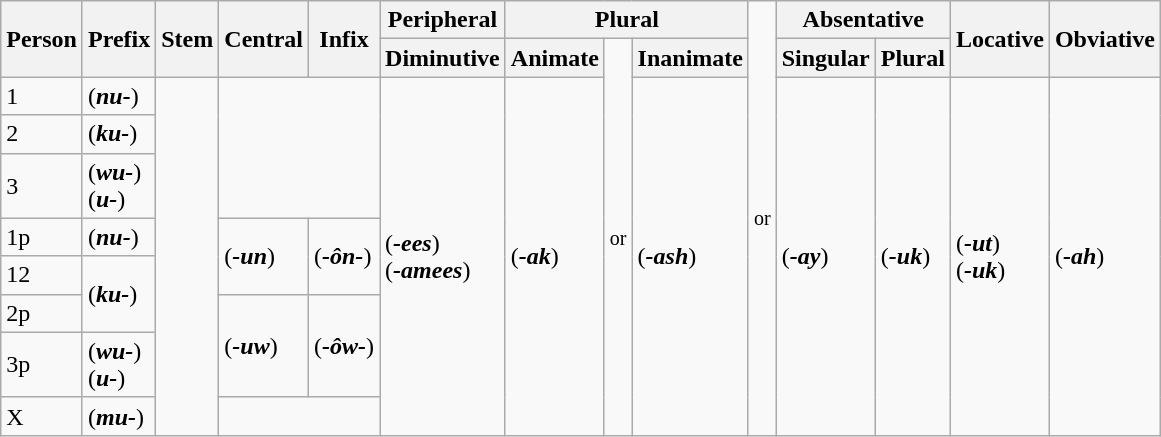<table class="wikitable">
<tr>
<th rowspan="2">Person</th>
<th rowspan="2" style="text-align: center;">Prefix</th>
<th rowspan="2">Stem</th>
<th rowspan="2">Central</th>
<th rowspan="2">Infix</th>
<th>Peripheral</th>
<th colspan="3">Plural</th>
<td rowspan="10"><small>or</small></td>
<th colspan="2">Absentative</th>
<th rowspan="2">Locative</th>
<th rowspan="2">Obviative</th>
</tr>
<tr>
<th>Diminutive</th>
<th>Animate</th>
<td rowspan="9"><small>or</small></td>
<th>Inanimate</th>
<th>Singular</th>
<th>Plural</th>
</tr>
<tr>
<td>1</td>
<td>(<strong><em>nu-</em></strong>)</td>
<td rowspan="8"></td>
<td rowspan="3" colspan="2"></td>
<td rowspan="8">(<strong><em>-ees</em></strong>)<br>(<strong><em>-amees</em></strong>)</td>
<td rowspan="8">(<strong><em>-ak</em></strong>)</td>
<td rowspan="8">(<strong><em>-ash</em></strong>)</td>
<td rowspan="8">(<strong><em>-ay</em></strong>)</td>
<td rowspan="8">(<strong><em>-uk</em></strong>)</td>
<td rowspan="8">(<strong><em>-ut</em></strong>)<br>(<strong><em>-uk</em></strong>)</td>
<td rowspan="8">(<strong><em>-ah</em></strong>)</td>
</tr>
<tr>
<td>2</td>
<td>(<strong><em>ku-</em></strong>)</td>
</tr>
<tr>
<td>3</td>
<td>(<strong><em>wu-</em></strong>)<br>(<strong><em>u-</em></strong>)</td>
</tr>
<tr>
<td>1p</td>
<td>(<strong><em>nu-</em></strong>)</td>
<td rowspan="2">(<strong><em>-un</em></strong>)</td>
<td rowspan="2">(<strong><em>-ôn-</em></strong>)</td>
</tr>
<tr>
<td>12</td>
<td rowspan="2">(<strong><em>ku-</em></strong>)</td>
</tr>
<tr>
<td>2p</td>
<td rowspan="2">(<strong><em>-uw</em></strong>)</td>
<td rowspan="2">(<strong><em>-ôw-</em></strong>)</td>
</tr>
<tr>
<td>3p</td>
<td>(<strong><em>wu-</em></strong>)<br>(<strong><em>u-</em></strong>)</td>
</tr>
<tr>
<td>X</td>
<td>(<strong><em>mu-</em></strong>)</td>
<td colspan="2"></td>
</tr>
</table>
